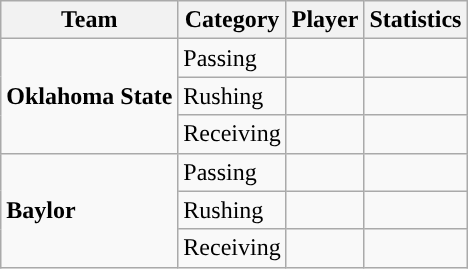<table class="wikitable" style="float: left;">
<tr>
<th>Team</th>
<th>Category</th>
<th>Player</th>
<th>Statistics</th>
</tr>
<tr>
<td rowspan=3><strong>Oklahoma State</strong></td>
<td>Passing</td>
<td></td>
<td></td>
</tr>
<tr>
<td>Rushing</td>
<td></td>
<td></td>
</tr>
<tr>
<td>Receiving</td>
<td></td>
<td></td>
</tr>
<tr>
<td rowspan=3><strong>Baylor</strong></td>
<td>Passing</td>
<td></td>
<td></td>
</tr>
<tr>
<td>Rushing</td>
<td></td>
<td></td>
</tr>
<tr>
<td>Receiving</td>
<td></td>
<td></td>
</tr>
</table>
